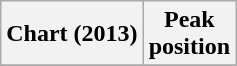<table class="wikitable sortable plainrowheaders">
<tr>
<th scope="col">Chart (2013)</th>
<th scope="col">Peak<br>position</th>
</tr>
<tr>
</tr>
</table>
